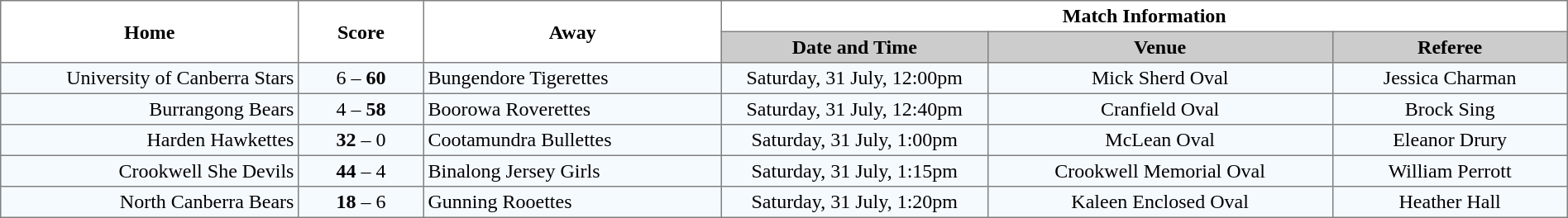<table border="1" cellpadding="3" cellspacing="0" width="100%" style="border-collapse:collapse;  text-align:center;">
<tr>
<th rowspan="2" width="19%">Home</th>
<th rowspan="2" width="8%">Score</th>
<th rowspan="2" width="19%">Away</th>
<th colspan="3">Match Information</th>
</tr>
<tr bgcolor="#CCCCCC">
<th width="17%">Date and Time</th>
<th width="22%">Venue</th>
<th width="50%">Referee</th>
</tr>
<tr style="text-align:center; background:#f5faff;">
<td align="right">University of Canberra Stars </td>
<td>6 – <strong>60</strong></td>
<td align="left"> Bungendore Tigerettes</td>
<td>Saturday, 31 July, 12:00pm</td>
<td>Mick Sherd Oval</td>
<td>Jessica Charman</td>
</tr>
<tr style="text-align:center; background:#f5faff;">
<td align="right">Burrangong Bears </td>
<td>4 – <strong>58</strong></td>
<td align="left"> Boorowa Roverettes</td>
<td>Saturday, 31 July, 12:40pm</td>
<td>Cranfield Oval</td>
<td>Brock Sing</td>
</tr>
<tr style="text-align:center; background:#f5faff;">
<td align="right">Harden Hawkettes </td>
<td><strong>32</strong> – 0</td>
<td align="left"> Cootamundra Bullettes</td>
<td>Saturday, 31 July, 1:00pm</td>
<td>McLean Oval</td>
<td>Eleanor Drury</td>
</tr>
<tr style="text-align:center; background:#f5faff;">
<td align="right">Crookwell She Devils </td>
<td><strong>44</strong> – 4</td>
<td align="left"> Binalong Jersey Girls</td>
<td>Saturday, 31 July, 1:15pm</td>
<td>Crookwell Memorial Oval</td>
<td>William Perrott</td>
</tr>
<tr style="text-align:center; background:#f5faff;">
<td align="right">North Canberra Bears </td>
<td><strong>18</strong> – 6</td>
<td align="left"> Gunning Rooettes</td>
<td>Saturday, 31 July, 1:20pm</td>
<td>Kaleen Enclosed Oval</td>
<td>Heather Hall</td>
</tr>
</table>
